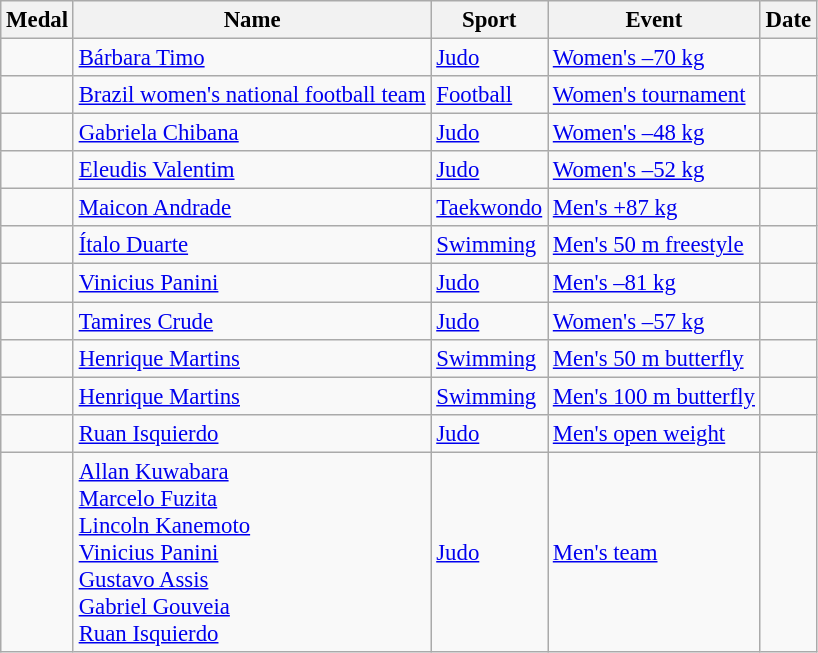<table class="wikitable sortable"  style="font-size:95%">
<tr>
<th>Medal</th>
<th>Name</th>
<th>Sport</th>
<th>Event</th>
<th>Date</th>
</tr>
<tr>
<td></td>
<td><a href='#'>Bárbara Timo</a></td>
<td><a href='#'>Judo</a></td>
<td><a href='#'>Women's –70 kg</a></td>
<td></td>
</tr>
<tr>
<td></td>
<td><a href='#'>Brazil women's national football team</a><br></td>
<td><a href='#'>Football</a></td>
<td><a href='#'>Women's tournament</a></td>
<td></td>
</tr>
<tr>
<td></td>
<td><a href='#'>Gabriela Chibana</a></td>
<td><a href='#'>Judo</a></td>
<td><a href='#'>Women's –48 kg</a></td>
<td></td>
</tr>
<tr>
<td></td>
<td><a href='#'>Eleudis Valentim</a></td>
<td><a href='#'>Judo</a></td>
<td><a href='#'>Women's –52 kg</a></td>
<td></td>
</tr>
<tr>
<td></td>
<td><a href='#'>Maicon Andrade</a></td>
<td><a href='#'>Taekwondo</a></td>
<td><a href='#'>Men's +87 kg</a></td>
<td></td>
</tr>
<tr>
<td></td>
<td><a href='#'>Ítalo Duarte</a></td>
<td><a href='#'>Swimming</a></td>
<td><a href='#'>Men's 50 m freestyle</a></td>
<td></td>
</tr>
<tr>
<td></td>
<td><a href='#'>Vinicius Panini</a></td>
<td><a href='#'>Judo</a></td>
<td><a href='#'>Men's –81 kg</a></td>
<td></td>
</tr>
<tr>
<td></td>
<td><a href='#'>Tamires Crude</a></td>
<td><a href='#'>Judo</a></td>
<td><a href='#'>Women's –57 kg</a></td>
<td></td>
</tr>
<tr>
<td></td>
<td><a href='#'>Henrique Martins</a></td>
<td><a href='#'>Swimming</a></td>
<td><a href='#'>Men's 50 m butterfly</a></td>
<td></td>
</tr>
<tr>
<td></td>
<td><a href='#'>Henrique Martins</a></td>
<td><a href='#'>Swimming</a></td>
<td><a href='#'>Men's 100 m butterfly</a></td>
<td></td>
</tr>
<tr>
<td></td>
<td><a href='#'>Ruan Isquierdo</a></td>
<td><a href='#'>Judo</a></td>
<td><a href='#'>Men's open weight</a></td>
<td></td>
</tr>
<tr>
<td></td>
<td><a href='#'>Allan Kuwabara</a><br><a href='#'>Marcelo Fuzita</a><br><a href='#'>Lincoln Kanemoto</a> <br><a href='#'>Vinicius Panini</a><br><a href='#'>Gustavo Assis</a><br><a href='#'>Gabriel Gouveia</a> <br><a href='#'>Ruan Isquierdo</a></td>
<td><a href='#'>Judo</a></td>
<td><a href='#'>Men's team</a></td>
<td></td>
</tr>
</table>
